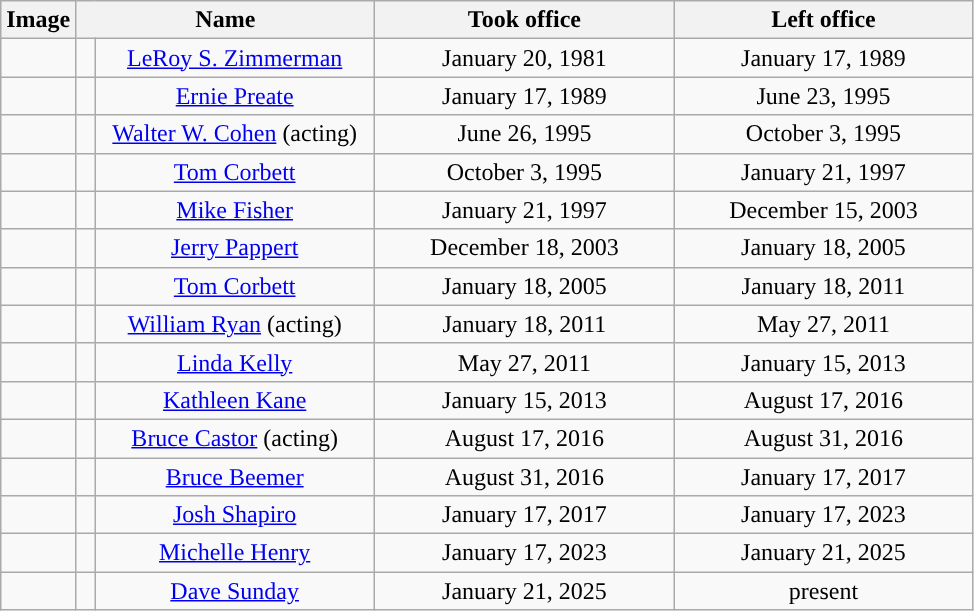<table class="wikitable" style="text-align:center">
<tr>
<th style="width: 2em;">Image</th>
<th colspan=2 style="width: 12em;">Name</th>
<th style="width: 12em;">Took office</th>
<th style="width: 12em;">Left office</th>
</tr>
<tr>
<td></td>
<td style="background: "> </td>
<td><a href='#'>LeRoy S. Zimmerman</a></td>
<td>January 20, 1981</td>
<td>January 17, 1989</td>
</tr>
<tr>
<td></td>
<td style="background: "> </td>
<td><a href='#'>Ernie Preate</a></td>
<td>January 17, 1989</td>
<td>June 23, 1995</td>
</tr>
<tr>
<td></td>
<td style="background: "> </td>
<td><a href='#'>Walter W. Cohen</a> (acting)</td>
<td>June 26, 1995</td>
<td>October 3, 1995</td>
</tr>
<tr>
<td></td>
<td style="background: "> </td>
<td><a href='#'>Tom Corbett</a></td>
<td>October 3, 1995</td>
<td>January 21, 1997</td>
</tr>
<tr>
<td></td>
<td style="background: "> </td>
<td><a href='#'>Mike Fisher</a></td>
<td>January 21, 1997</td>
<td>December 15, 2003</td>
</tr>
<tr>
<td></td>
<td style="background: "> </td>
<td><a href='#'>Jerry Pappert</a></td>
<td>December 18, 2003</td>
<td>January 18, 2005</td>
</tr>
<tr>
<td></td>
<td style="background: "> </td>
<td><a href='#'>Tom Corbett</a></td>
<td>January 18, 2005</td>
<td>January 18, 2011</td>
</tr>
<tr>
<td></td>
<td style="background: "> </td>
<td><a href='#'>William Ryan</a> (acting)</td>
<td>January 18, 2011</td>
<td>May 27, 2011</td>
</tr>
<tr>
<td></td>
<td style="background: "> </td>
<td><a href='#'>Linda Kelly</a></td>
<td>May 27, 2011</td>
<td>January 15, 2013</td>
</tr>
<tr>
<td></td>
<td style="background: "> </td>
<td><a href='#'>Kathleen Kane</a></td>
<td>January 15, 2013</td>
<td>August 17, 2016</td>
</tr>
<tr>
<td></td>
<td style="background: "> </td>
<td><a href='#'>Bruce Castor</a> (acting)</td>
<td>August 17, 2016</td>
<td>August 31, 2016</td>
</tr>
<tr>
<td></td>
<td style="background: "> </td>
<td><a href='#'>Bruce Beemer</a></td>
<td>August 31, 2016</td>
<td>January 17, 2017</td>
</tr>
<tr>
<td></td>
<td style="background: "> </td>
<td><a href='#'>Josh Shapiro</a></td>
<td>January 17, 2017</td>
<td>January 17, 2023</td>
</tr>
<tr>
<td></td>
<td style="background: "> </td>
<td><a href='#'>Michelle Henry</a></td>
<td>January 17, 2023<br></td>
<td>January 21, 2025</td>
</tr>
<tr>
<td></td>
<td style="background: "> </td>
<td><a href='#'>Dave Sunday</a></td>
<td>January 21, 2025</td>
<td>present</td>
</tr>
</table>
